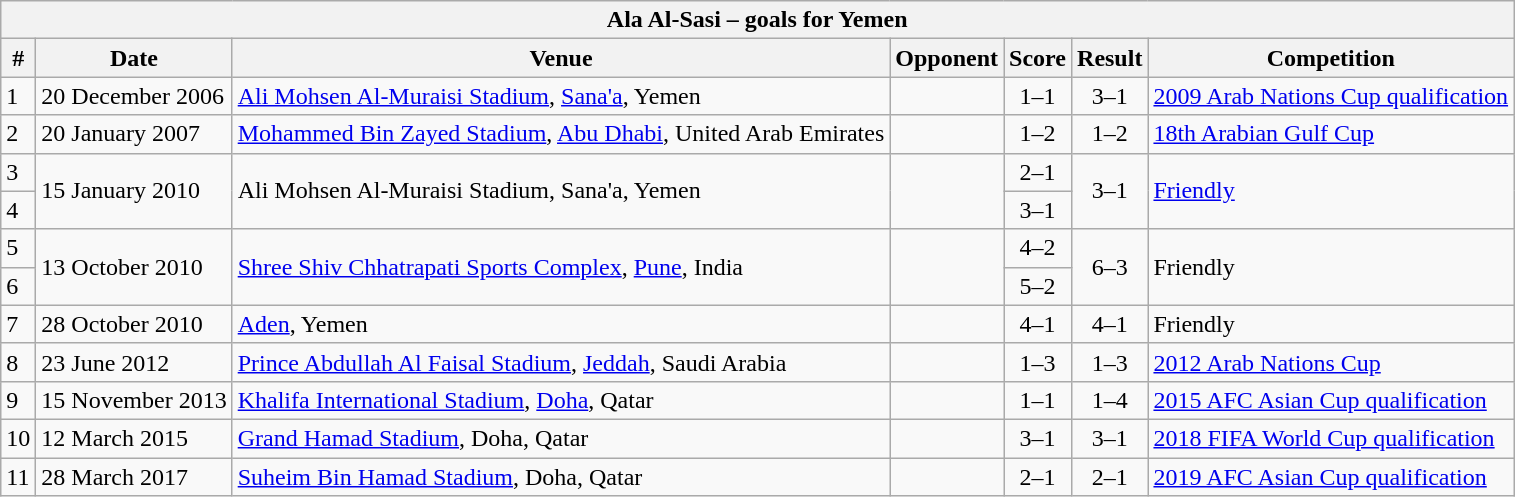<table class="wikitable collapsible" style="text-align: left;" align=center>
<tr>
<th colspan="7">Ala Al-Sasi – goals for Yemen</th>
</tr>
<tr>
<th>#</th>
<th>Date</th>
<th>Venue</th>
<th>Opponent</th>
<th>Score</th>
<th>Result</th>
<th>Competition</th>
</tr>
<tr>
<td>1</td>
<td>20 December 2006</td>
<td><a href='#'>Ali Mohsen Al-Muraisi Stadium</a>, <a href='#'>Sana'a</a>, Yemen</td>
<td></td>
<td align=center>1–1</td>
<td align=center>3–1</td>
<td><a href='#'>2009 Arab Nations Cup qualification</a></td>
</tr>
<tr>
<td>2</td>
<td>20 January 2007</td>
<td><a href='#'>Mohammed Bin Zayed Stadium</a>, <a href='#'>Abu Dhabi</a>, United Arab Emirates</td>
<td></td>
<td align=center>1–2</td>
<td align=center>1–2</td>
<td><a href='#'>18th Arabian Gulf Cup</a></td>
</tr>
<tr>
<td>3</td>
<td rowspan=2>15 January 2010</td>
<td rowspan=2>Ali Mohsen Al-Muraisi Stadium, Sana'a, Yemen</td>
<td rowspan=2></td>
<td align=center>2–1</td>
<td rowspan=2 align=center>3–1</td>
<td rowspan=2><a href='#'>Friendly</a></td>
</tr>
<tr>
<td>4</td>
<td align=center>3–1</td>
</tr>
<tr>
<td>5</td>
<td rowspan=2>13 October 2010</td>
<td rowspan=2><a href='#'>Shree Shiv Chhatrapati Sports Complex</a>, <a href='#'>Pune</a>, India</td>
<td rowspan=2></td>
<td align=center>4–2</td>
<td rowspan=2 align=center>6–3</td>
<td rowspan=2>Friendly</td>
</tr>
<tr>
<td>6</td>
<td align=center>5–2</td>
</tr>
<tr>
<td>7</td>
<td>28 October 2010</td>
<td><a href='#'>Aden</a>, Yemen</td>
<td></td>
<td align=center>4–1</td>
<td align=center>4–1</td>
<td>Friendly</td>
</tr>
<tr>
<td>8</td>
<td>23 June 2012</td>
<td><a href='#'>Prince Abdullah Al Faisal Stadium</a>, <a href='#'>Jeddah</a>, Saudi Arabia</td>
<td></td>
<td align=center>1–3</td>
<td align=center>1–3</td>
<td><a href='#'>2012 Arab Nations Cup</a></td>
</tr>
<tr>
<td>9</td>
<td>15 November 2013</td>
<td><a href='#'>Khalifa International Stadium</a>, <a href='#'>Doha</a>, Qatar</td>
<td></td>
<td align=center>1–1</td>
<td align=center>1–4</td>
<td><a href='#'>2015 AFC Asian Cup qualification</a></td>
</tr>
<tr>
<td>10</td>
<td>12 March 2015</td>
<td><a href='#'>Grand Hamad Stadium</a>, Doha, Qatar</td>
<td></td>
<td align=center>3–1</td>
<td align=center>3–1</td>
<td><a href='#'>2018 FIFA World Cup qualification</a></td>
</tr>
<tr>
<td>11</td>
<td>28 March 2017</td>
<td><a href='#'>Suheim Bin Hamad Stadium</a>, Doha, Qatar</td>
<td></td>
<td align=center>2–1</td>
<td align=center>2–1</td>
<td><a href='#'>2019 AFC Asian Cup qualification</a></td>
</tr>
</table>
